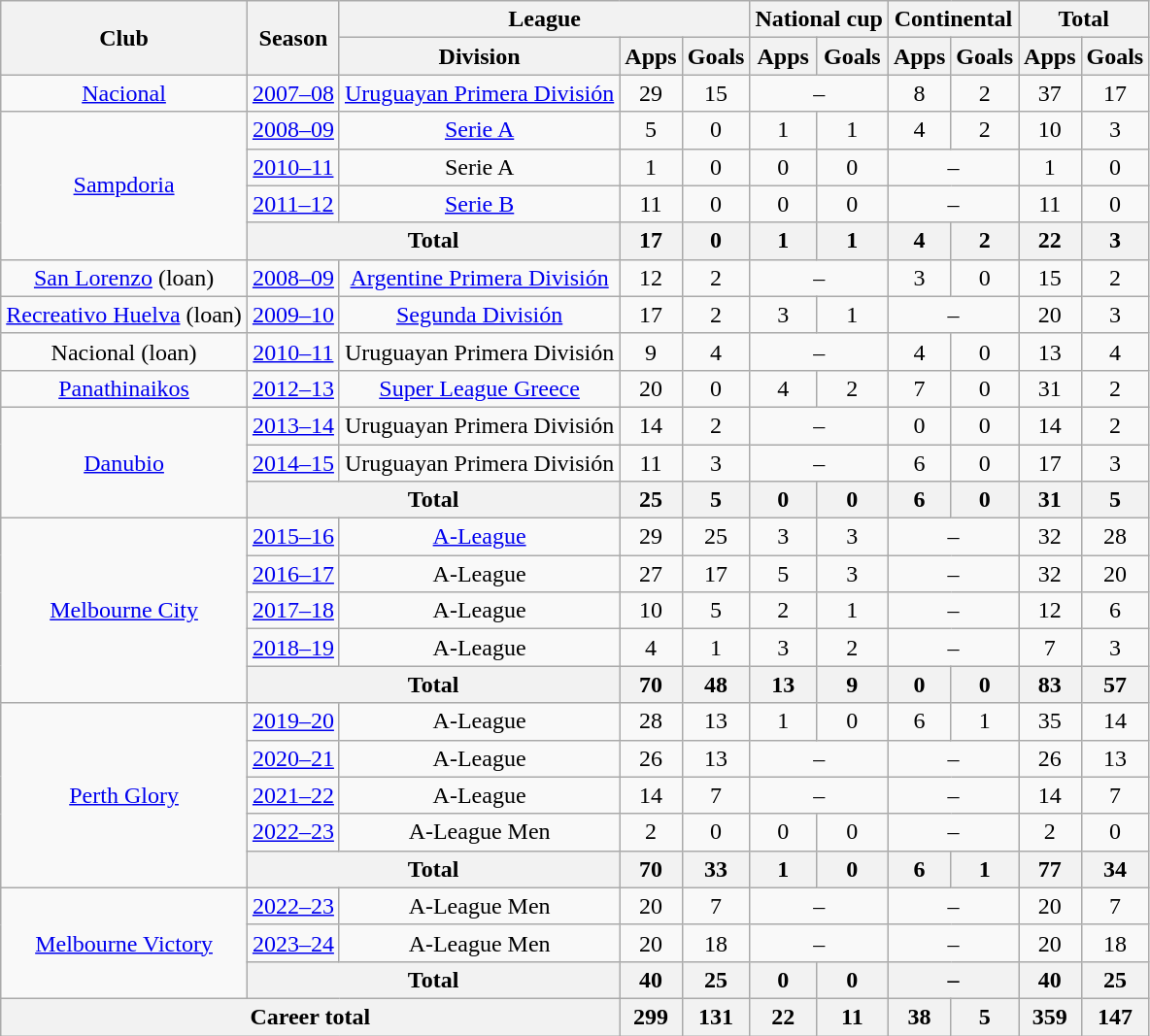<table class="wikitable" style="text-align:center">
<tr>
<th rowspan="2">Club</th>
<th rowspan="2">Season</th>
<th colspan="3">League</th>
<th colspan="2">National cup</th>
<th colspan="2">Continental</th>
<th colspan="2">Total</th>
</tr>
<tr>
<th>Division</th>
<th>Apps</th>
<th>Goals</th>
<th>Apps</th>
<th>Goals</th>
<th>Apps</th>
<th>Goals</th>
<th>Apps</th>
<th>Goals</th>
</tr>
<tr>
<td><a href='#'>Nacional</a></td>
<td><a href='#'>2007–08</a></td>
<td><a href='#'>Uruguayan Primera División</a></td>
<td>29</td>
<td>15</td>
<td colspan="2">–</td>
<td>8</td>
<td>2</td>
<td>37</td>
<td>17</td>
</tr>
<tr>
<td rowspan="4"><a href='#'>Sampdoria</a></td>
<td><a href='#'>2008–09</a></td>
<td><a href='#'>Serie A</a></td>
<td>5</td>
<td>0</td>
<td>1</td>
<td>1</td>
<td>4</td>
<td>2</td>
<td>10</td>
<td>3</td>
</tr>
<tr>
<td><a href='#'>2010–11</a></td>
<td>Serie A</td>
<td>1</td>
<td>0</td>
<td>0</td>
<td>0</td>
<td colspan="2">–</td>
<td>1</td>
<td>0</td>
</tr>
<tr>
<td><a href='#'>2011–12</a></td>
<td><a href='#'>Serie B</a></td>
<td>11</td>
<td>0</td>
<td>0</td>
<td>0</td>
<td colspan="2">–</td>
<td>11</td>
<td>0</td>
</tr>
<tr>
<th colspan="2">Total</th>
<th>17</th>
<th>0</th>
<th>1</th>
<th>1</th>
<th>4</th>
<th>2</th>
<th>22</th>
<th>3</th>
</tr>
<tr>
<td><a href='#'>San Lorenzo</a> (loan)</td>
<td><a href='#'>2008–09</a></td>
<td><a href='#'>Argentine Primera División</a></td>
<td>12</td>
<td>2</td>
<td colspan="2">–</td>
<td>3</td>
<td>0</td>
<td>15</td>
<td>2</td>
</tr>
<tr>
<td><a href='#'>Recreativo Huelva</a> (loan)</td>
<td><a href='#'>2009–10</a></td>
<td><a href='#'>Segunda División</a></td>
<td>17</td>
<td>2</td>
<td>3</td>
<td>1</td>
<td colspan="2">–</td>
<td>20</td>
<td>3</td>
</tr>
<tr>
<td>Nacional (loan)</td>
<td><a href='#'>2010–11</a></td>
<td>Uruguayan Primera División</td>
<td>9</td>
<td>4</td>
<td colspan="2">–</td>
<td>4</td>
<td>0</td>
<td>13</td>
<td>4</td>
</tr>
<tr>
<td><a href='#'>Panathinaikos</a></td>
<td><a href='#'>2012–13</a></td>
<td><a href='#'>Super League Greece</a></td>
<td>20</td>
<td>0</td>
<td>4</td>
<td>2</td>
<td>7</td>
<td>0</td>
<td>31</td>
<td>2</td>
</tr>
<tr>
<td rowspan="3"><a href='#'>Danubio</a></td>
<td><a href='#'>2013–14</a></td>
<td>Uruguayan Primera División</td>
<td>14</td>
<td>2</td>
<td colspan="2">–</td>
<td>0</td>
<td>0</td>
<td>14</td>
<td>2</td>
</tr>
<tr>
<td><a href='#'>2014–15</a></td>
<td>Uruguayan Primera División</td>
<td>11</td>
<td>3</td>
<td colspan="2">–</td>
<td>6</td>
<td>0</td>
<td>17</td>
<td>3</td>
</tr>
<tr>
<th colspan="2">Total</th>
<th>25</th>
<th>5</th>
<th>0</th>
<th>0</th>
<th>6</th>
<th>0</th>
<th>31</th>
<th>5</th>
</tr>
<tr>
<td rowspan="5"><a href='#'>Melbourne City</a></td>
<td><a href='#'>2015–16</a></td>
<td><a href='#'>A-League</a></td>
<td>29</td>
<td>25</td>
<td>3</td>
<td>3</td>
<td colspan="2">–</td>
<td>32</td>
<td>28</td>
</tr>
<tr>
<td><a href='#'>2016–17</a></td>
<td>A-League</td>
<td>27</td>
<td>17</td>
<td>5</td>
<td>3</td>
<td colspan="2">–</td>
<td>32</td>
<td>20</td>
</tr>
<tr>
<td><a href='#'>2017–18</a></td>
<td>A-League</td>
<td>10</td>
<td>5</td>
<td>2</td>
<td>1</td>
<td colspan="2">–</td>
<td>12</td>
<td>6</td>
</tr>
<tr>
<td><a href='#'>2018–19</a></td>
<td>A-League</td>
<td>4</td>
<td>1</td>
<td>3</td>
<td>2</td>
<td colspan="2">–</td>
<td>7</td>
<td>3</td>
</tr>
<tr>
<th colspan="2">Total</th>
<th>70</th>
<th>48</th>
<th>13</th>
<th>9</th>
<th>0</th>
<th>0</th>
<th>83</th>
<th>57</th>
</tr>
<tr>
<td rowspan="5"><a href='#'>Perth Glory</a></td>
<td><a href='#'>2019–20</a></td>
<td>A-League</td>
<td>28</td>
<td>13</td>
<td>1</td>
<td>0</td>
<td>6</td>
<td>1</td>
<td>35</td>
<td>14</td>
</tr>
<tr>
<td><a href='#'>2020–21</a></td>
<td>A-League</td>
<td>26</td>
<td>13</td>
<td colspan="2">–</td>
<td colspan="2">–</td>
<td>26</td>
<td>13</td>
</tr>
<tr>
<td><a href='#'>2021–22</a></td>
<td>A-League</td>
<td>14</td>
<td>7</td>
<td colspan="2">–</td>
<td colspan="2">–</td>
<td>14</td>
<td>7</td>
</tr>
<tr>
<td><a href='#'>2022–23</a></td>
<td>A-League Men</td>
<td>2</td>
<td>0</td>
<td>0</td>
<td>0</td>
<td colspan="2">–</td>
<td>2</td>
<td>0</td>
</tr>
<tr>
<th colspan="2">Total</th>
<th>70</th>
<th>33</th>
<th>1</th>
<th>0</th>
<th>6</th>
<th>1</th>
<th>77</th>
<th>34</th>
</tr>
<tr>
<td rowspan="3"><a href='#'>Melbourne Victory</a></td>
<td><a href='#'>2022–23</a></td>
<td>A-League Men</td>
<td>20</td>
<td>7</td>
<td colspan="2">–</td>
<td colspan="2">–</td>
<td>20</td>
<td>7</td>
</tr>
<tr>
<td><a href='#'>2023–24</a></td>
<td>A-League Men</td>
<td>20</td>
<td>18</td>
<td colspan="2">–</td>
<td colspan="2">–</td>
<td>20</td>
<td>18</td>
</tr>
<tr>
<th colspan="2">Total</th>
<th>40</th>
<th>25</th>
<th>0</th>
<th>0</th>
<th colspan="2">–</th>
<th>40</th>
<th>25</th>
</tr>
<tr>
<th colspan="3">Career total</th>
<th>299</th>
<th>131</th>
<th>22</th>
<th>11</th>
<th>38</th>
<th>5</th>
<th>359</th>
<th>147</th>
</tr>
</table>
